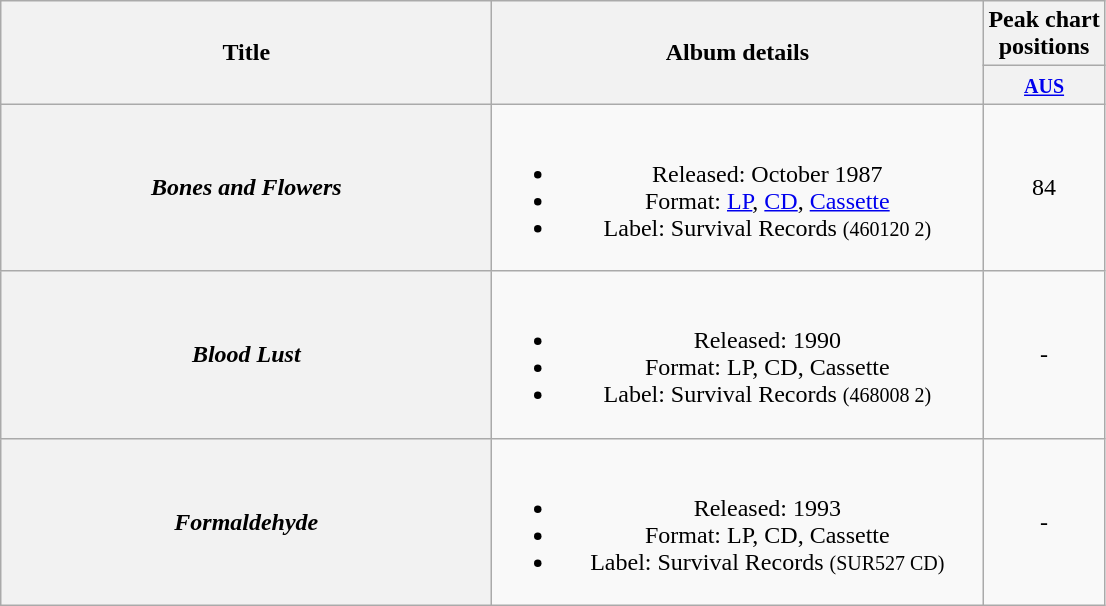<table class="wikitable plainrowheaders" style="text-align:center;" border="1">
<tr>
<th scope="col" rowspan="2" style="width:20em;">Title</th>
<th scope="col" rowspan="2" style="width:20em;">Album details</th>
<th scope="col" colspan="1">Peak chart<br>positions</th>
</tr>
<tr>
<th scope="col" style="text-align:center;"><small><a href='#'>AUS</a><br></small></th>
</tr>
<tr>
<th scope="row"><em>Bones and Flowers</em></th>
<td><br><ul><li>Released: October 1987</li><li>Format: <a href='#'>LP</a>, <a href='#'>CD</a>, <a href='#'>Cassette</a></li><li>Label: Survival Records <small>(460120 2)</small></li></ul></td>
<td align="center">84</td>
</tr>
<tr>
<th scope="row"><em>Blood Lust</em></th>
<td><br><ul><li>Released: 1990</li><li>Format: LP, CD, Cassette</li><li>Label: Survival Records <small>(468008 2)</small></li></ul></td>
<td align="center">-</td>
</tr>
<tr>
<th scope="row"><em>Formaldehyde</em></th>
<td><br><ul><li>Released: 1993</li><li>Format: LP, CD, Cassette</li><li>Label: Survival Records <small>(SUR527 CD)</small></li></ul></td>
<td align="center">-</td>
</tr>
</table>
